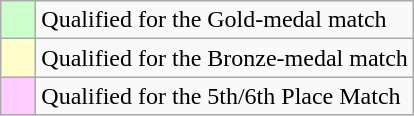<table class="wikitable">
<tr>
<td bgcolor="ccffcc">    </td>
<td>Qualified for the Gold-medal match</td>
</tr>
<tr>
<td bgcolor="ffffcc">    </td>
<td>Qualified for the Bronze-medal match</td>
</tr>
<tr>
<td bgcolor="ffccff">    </td>
<td>Qualified for the 5th/6th Place Match</td>
</tr>
</table>
